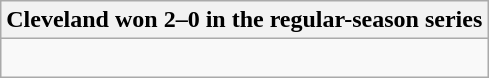<table class="wikitable collapsible collapsed">
<tr>
<th>Cleveland won 2–0 in the regular-season series</th>
</tr>
<tr>
<td><br>
</td>
</tr>
</table>
